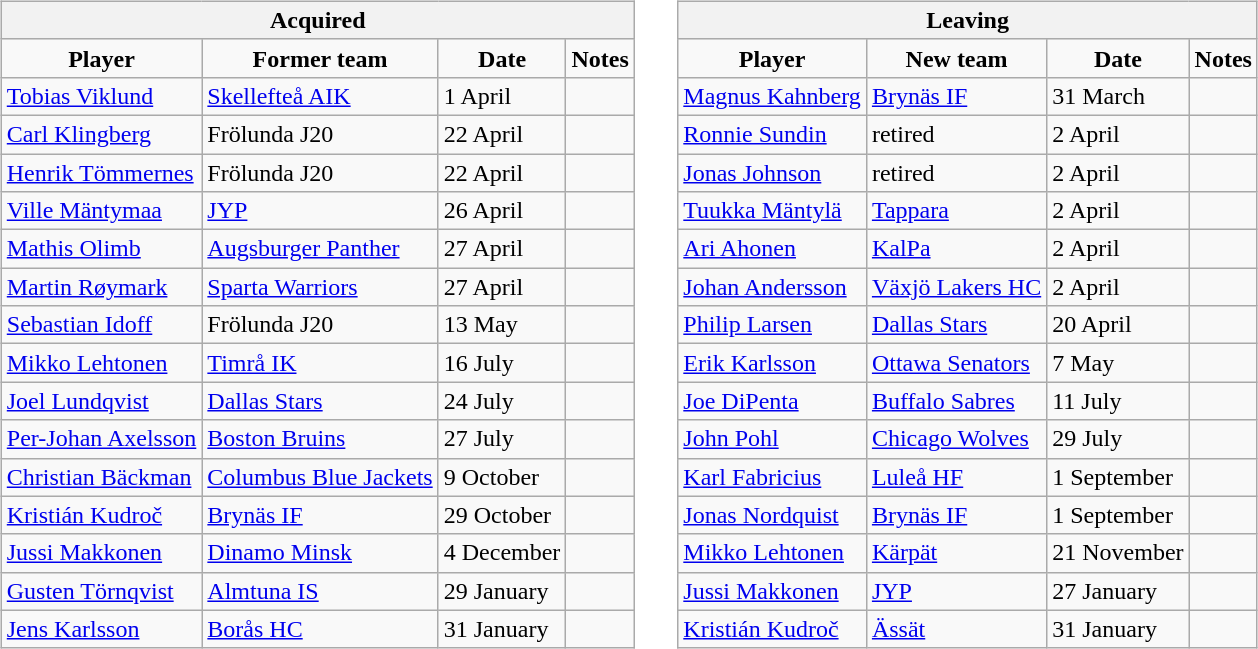<table cellspacing="10">
<tr>
<td valign="top"><br><table class="wikitable">
<tr>
<th colspan="4">Acquired</th>
</tr>
<tr align="center">
<td><strong>Player</strong></td>
<td><strong>Former team</strong></td>
<td><strong>Date</strong></td>
<td><strong>Notes</strong></td>
</tr>
<tr>
<td><a href='#'>Tobias Viklund</a></td>
<td><a href='#'>Skellefteå AIK</a></td>
<td>1 April</td>
<td></td>
</tr>
<tr>
<td><a href='#'>Carl Klingberg</a></td>
<td>Frölunda J20</td>
<td>22 April</td>
<td></td>
</tr>
<tr>
<td><a href='#'>Henrik Tömmernes</a></td>
<td>Frölunda J20</td>
<td>22 April</td>
<td></td>
</tr>
<tr>
<td><a href='#'>Ville Mäntymaa</a></td>
<td><a href='#'>JYP</a></td>
<td>26 April</td>
<td></td>
</tr>
<tr>
<td><a href='#'>Mathis Olimb</a></td>
<td><a href='#'>Augsburger Panther</a></td>
<td>27 April</td>
<td></td>
</tr>
<tr>
<td><a href='#'>Martin Røymark</a></td>
<td><a href='#'>Sparta Warriors</a></td>
<td>27 April</td>
<td></td>
</tr>
<tr>
<td><a href='#'>Sebastian Idoff</a></td>
<td>Frölunda J20</td>
<td>13 May</td>
<td></td>
</tr>
<tr>
<td><a href='#'>Mikko Lehtonen</a></td>
<td><a href='#'>Timrå IK</a></td>
<td>16 July</td>
<td></td>
</tr>
<tr>
<td><a href='#'>Joel Lundqvist</a></td>
<td><a href='#'>Dallas Stars</a></td>
<td>24 July</td>
<td></td>
</tr>
<tr>
<td><a href='#'>Per-Johan Axelsson</a></td>
<td><a href='#'>Boston Bruins</a></td>
<td>27 July</td>
<td></td>
</tr>
<tr>
<td><a href='#'>Christian Bäckman</a></td>
<td><a href='#'>Columbus Blue Jackets</a></td>
<td>9 October</td>
<td></td>
</tr>
<tr>
<td><a href='#'>Kristián Kudroč</a></td>
<td><a href='#'>Brynäs IF</a></td>
<td>29 October</td>
<td></td>
</tr>
<tr>
<td><a href='#'>Jussi Makkonen</a></td>
<td><a href='#'>Dinamo Minsk</a></td>
<td>4 December</td>
<td></td>
</tr>
<tr>
<td><a href='#'>Gusten Törnqvist</a></td>
<td><a href='#'>Almtuna IS</a></td>
<td>29 January</td>
<td></td>
</tr>
<tr>
<td><a href='#'>Jens Karlsson</a></td>
<td><a href='#'>Borås HC</a></td>
<td>31 January</td>
<td></td>
</tr>
</table>
</td>
<td valign="top"><br><table class="wikitable">
<tr>
<th colspan="4">Leaving</th>
</tr>
<tr align="center">
<td><strong>Player</strong></td>
<td><strong>New team</strong></td>
<td><strong>Date</strong></td>
<td><strong>Notes</strong></td>
</tr>
<tr>
<td><a href='#'>Magnus Kahnberg</a></td>
<td><a href='#'>Brynäs IF</a></td>
<td>31 March</td>
<td></td>
</tr>
<tr>
<td><a href='#'>Ronnie Sundin</a></td>
<td>retired</td>
<td>2 April</td>
<td></td>
</tr>
<tr>
<td><a href='#'>Jonas Johnson</a></td>
<td>retired</td>
<td>2 April</td>
<td></td>
</tr>
<tr>
<td><a href='#'>Tuukka Mäntylä</a></td>
<td><a href='#'>Tappara</a></td>
<td>2 April</td>
<td></td>
</tr>
<tr>
<td><a href='#'>Ari Ahonen</a></td>
<td><a href='#'>KalPa</a></td>
<td>2 April</td>
<td></td>
</tr>
<tr>
<td><a href='#'>Johan Andersson</a></td>
<td><a href='#'>Växjö Lakers HC</a></td>
<td>2 April</td>
<td></td>
</tr>
<tr>
<td><a href='#'>Philip Larsen</a></td>
<td><a href='#'>Dallas Stars</a></td>
<td>20 April</td>
<td></td>
</tr>
<tr>
<td><a href='#'>Erik Karlsson</a></td>
<td><a href='#'>Ottawa Senators</a></td>
<td>7 May</td>
<td></td>
</tr>
<tr>
<td><a href='#'>Joe DiPenta</a></td>
<td><a href='#'>Buffalo Sabres</a></td>
<td>11 July</td>
<td></td>
</tr>
<tr>
<td><a href='#'>John Pohl</a></td>
<td><a href='#'>Chicago Wolves</a></td>
<td>29 July</td>
<td></td>
</tr>
<tr>
<td><a href='#'>Karl Fabricius</a></td>
<td><a href='#'>Luleå HF</a></td>
<td>1 September</td>
<td></td>
</tr>
<tr>
<td><a href='#'>Jonas Nordquist</a></td>
<td><a href='#'>Brynäs IF</a></td>
<td>1 September</td>
<td></td>
</tr>
<tr>
<td><a href='#'>Mikko Lehtonen</a></td>
<td><a href='#'>Kärpät</a></td>
<td>21 November</td>
<td></td>
</tr>
<tr>
<td><a href='#'>Jussi Makkonen</a></td>
<td><a href='#'>JYP</a></td>
<td>27 January</td>
<td></td>
</tr>
<tr>
<td><a href='#'>Kristián Kudroč</a></td>
<td><a href='#'>Ässät</a></td>
<td>31 January</td>
<td></td>
</tr>
</table>
</td>
</tr>
</table>
